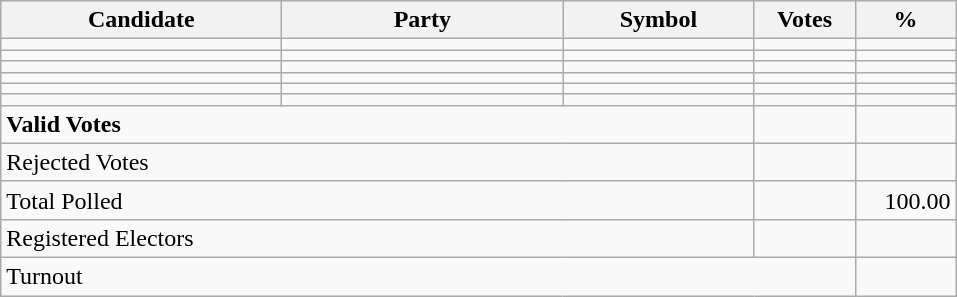<table class="wikitable" border="1" style="text-align:right;">
<tr>
<th align=left width="180">Candidate</th>
<th align=left width="180">Party</th>
<th align=left width="120">Symbol</th>
<th align=left width="60">Votes</th>
<th align=left width="60">%</th>
</tr>
<tr>
<td align=left></td>
<td align=left></td>
<td align=left></td>
<td></td>
<td></td>
</tr>
<tr>
<td align=left></td>
<td align=left></td>
<td align=left></td>
<td></td>
<td></td>
</tr>
<tr>
<td align=left></td>
<td align=left></td>
<td align=left></td>
<td></td>
<td></td>
</tr>
<tr>
<td align=left></td>
<td align=left></td>
<td align=left></td>
<td></td>
<td></td>
</tr>
<tr>
<td align=left></td>
<td align=left></td>
<td align=left></td>
<td></td>
<td></td>
</tr>
<tr>
<td align=left></td>
<td align=left></td>
<td align=left></td>
<td></td>
<td></td>
</tr>
<tr>
<td align=left colspan=3><strong>Valid Votes</strong></td>
<td><strong> </strong></td>
<td><strong> </strong></td>
</tr>
<tr>
<td align=left colspan=3>Rejected Votes</td>
<td></td>
<td></td>
</tr>
<tr>
<td align=left colspan=3>Total Polled</td>
<td></td>
<td>100.00</td>
</tr>
<tr>
<td align=left colspan=3>Registered Electors</td>
<td></td>
<td></td>
</tr>
<tr>
<td align=left colspan=4>Turnout</td>
<td></td>
</tr>
</table>
